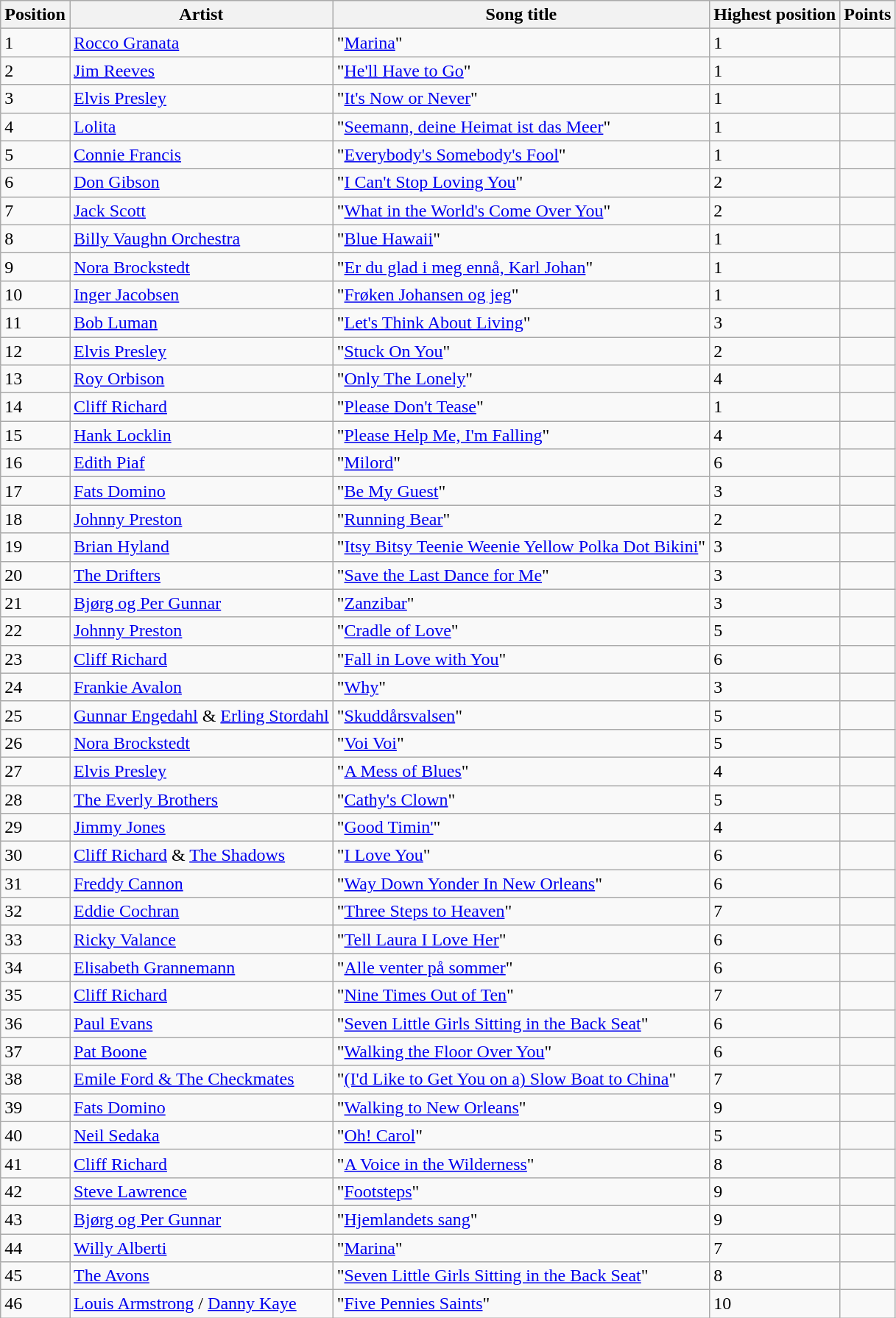<table class="wikitable sortable">
<tr>
<th>Position</th>
<th>Artist</th>
<th>Song title</th>
<th>Highest position</th>
<th>Points</th>
</tr>
<tr>
<td>1</td>
<td><a href='#'>Rocco Granata</a></td>
<td>"<a href='#'>Marina</a>"</td>
<td>1</td>
<td></td>
</tr>
<tr>
<td>2</td>
<td><a href='#'>Jim Reeves</a></td>
<td>"<a href='#'>He'll Have to Go</a>"</td>
<td>1</td>
<td></td>
</tr>
<tr>
<td>3</td>
<td><a href='#'>Elvis Presley</a></td>
<td>"<a href='#'>It's Now or Never</a>"</td>
<td>1</td>
<td></td>
</tr>
<tr>
<td>4</td>
<td><a href='#'>Lolita</a></td>
<td>"<a href='#'>Seemann, deine Heimat ist das Meer</a>"</td>
<td>1</td>
<td></td>
</tr>
<tr>
<td>5</td>
<td><a href='#'>Connie Francis</a></td>
<td>"<a href='#'>Everybody's Somebody's Fool</a>"</td>
<td>1</td>
<td></td>
</tr>
<tr>
<td>6</td>
<td><a href='#'>Don Gibson</a></td>
<td>"<a href='#'>I Can't Stop Loving You</a>"</td>
<td>2</td>
<td></td>
</tr>
<tr>
<td>7</td>
<td><a href='#'>Jack Scott</a></td>
<td>"<a href='#'>What in the World's Come Over You</a>"</td>
<td>2</td>
<td></td>
</tr>
<tr>
<td>8</td>
<td><a href='#'>Billy Vaughn Orchestra</a></td>
<td>"<a href='#'>Blue Hawaii</a>"</td>
<td>1</td>
<td></td>
</tr>
<tr>
<td>9</td>
<td><a href='#'>Nora Brockstedt</a></td>
<td>"<a href='#'>Er du glad i meg ennå, Karl Johan</a>"</td>
<td>1</td>
<td></td>
</tr>
<tr>
<td>10</td>
<td><a href='#'>Inger Jacobsen</a></td>
<td>"<a href='#'>Frøken Johansen og jeg</a>"</td>
<td>1</td>
<td></td>
</tr>
<tr>
<td>11</td>
<td><a href='#'>Bob Luman</a></td>
<td>"<a href='#'>Let's Think About Living</a>"</td>
<td>3</td>
<td></td>
</tr>
<tr>
<td>12</td>
<td><a href='#'>Elvis Presley</a></td>
<td>"<a href='#'>Stuck On You</a>"</td>
<td>2</td>
<td></td>
</tr>
<tr>
<td>13</td>
<td><a href='#'>Roy Orbison</a></td>
<td>"<a href='#'>Only The Lonely</a>"</td>
<td>4</td>
<td></td>
</tr>
<tr>
<td>14</td>
<td><a href='#'>Cliff Richard</a></td>
<td>"<a href='#'>Please Don't Tease</a>"</td>
<td>1</td>
<td></td>
</tr>
<tr>
<td>15</td>
<td><a href='#'>Hank Locklin</a></td>
<td>"<a href='#'>Please Help Me, I'm Falling</a>"</td>
<td>4</td>
<td></td>
</tr>
<tr>
<td>16</td>
<td><a href='#'>Edith Piaf</a></td>
<td>"<a href='#'>Milord</a>"</td>
<td>6</td>
<td></td>
</tr>
<tr>
<td>17</td>
<td><a href='#'>Fats Domino</a></td>
<td>"<a href='#'>Be My Guest</a>"</td>
<td>3</td>
<td></td>
</tr>
<tr>
<td>18</td>
<td><a href='#'>Johnny Preston</a></td>
<td>"<a href='#'>Running Bear</a>"</td>
<td>2</td>
<td></td>
</tr>
<tr>
<td>19</td>
<td><a href='#'>Brian Hyland</a></td>
<td>"<a href='#'>Itsy Bitsy Teenie Weenie Yellow Polka Dot Bikini</a>"</td>
<td>3</td>
<td></td>
</tr>
<tr>
<td>20</td>
<td><a href='#'>The Drifters</a></td>
<td>"<a href='#'>Save the Last Dance for Me</a>"</td>
<td>3</td>
<td></td>
</tr>
<tr>
<td>21</td>
<td><a href='#'>Bjørg og Per Gunnar</a></td>
<td>"<a href='#'>Zanzibar</a>"</td>
<td>3</td>
<td></td>
</tr>
<tr>
<td>22</td>
<td><a href='#'>Johnny Preston</a></td>
<td>"<a href='#'>Cradle of Love</a>"</td>
<td>5</td>
<td></td>
</tr>
<tr>
<td>23</td>
<td><a href='#'>Cliff Richard</a></td>
<td>"<a href='#'>Fall in Love with You</a>"</td>
<td>6</td>
<td></td>
</tr>
<tr>
<td>24</td>
<td><a href='#'>Frankie Avalon</a></td>
<td>"<a href='#'>Why</a>"</td>
<td>3</td>
<td></td>
</tr>
<tr>
<td>25</td>
<td><a href='#'>Gunnar Engedahl</a> & <a href='#'>Erling Stordahl</a></td>
<td>"<a href='#'>Skuddårsvalsen</a>"</td>
<td>5</td>
<td></td>
</tr>
<tr>
<td>26</td>
<td><a href='#'>Nora Brockstedt</a></td>
<td>"<a href='#'>Voi Voi</a>"</td>
<td>5</td>
<td></td>
</tr>
<tr>
<td>27</td>
<td><a href='#'>Elvis Presley</a></td>
<td>"<a href='#'>A Mess of Blues</a>"</td>
<td>4</td>
<td></td>
</tr>
<tr>
<td>28</td>
<td><a href='#'>The Everly Brothers</a></td>
<td>"<a href='#'>Cathy's Clown</a>"</td>
<td>5</td>
<td></td>
</tr>
<tr>
<td>29</td>
<td><a href='#'>Jimmy Jones</a></td>
<td>"<a href='#'>Good Timin'</a>"</td>
<td>4</td>
<td></td>
</tr>
<tr>
<td>30</td>
<td><a href='#'>Cliff Richard</a> & <a href='#'>The Shadows</a></td>
<td>"<a href='#'>I Love You</a>"</td>
<td>6</td>
<td></td>
</tr>
<tr>
<td>31</td>
<td><a href='#'>Freddy Cannon</a></td>
<td>"<a href='#'>Way Down Yonder In New Orleans</a>"</td>
<td>6</td>
<td></td>
</tr>
<tr>
<td>32</td>
<td><a href='#'>Eddie Cochran</a></td>
<td>"<a href='#'>Three Steps to Heaven</a>"</td>
<td>7</td>
<td></td>
</tr>
<tr>
<td>33</td>
<td><a href='#'>Ricky Valance</a></td>
<td>"<a href='#'>Tell Laura I Love Her</a>"</td>
<td>6</td>
<td></td>
</tr>
<tr>
<td>34</td>
<td><a href='#'>Elisabeth Grannemann</a></td>
<td>"<a href='#'>Alle venter på sommer</a>"</td>
<td>6</td>
<td></td>
</tr>
<tr>
<td>35</td>
<td><a href='#'>Cliff Richard</a></td>
<td>"<a href='#'>Nine Times Out of Ten</a>"</td>
<td>7</td>
<td></td>
</tr>
<tr>
<td>36</td>
<td><a href='#'>Paul Evans</a></td>
<td>"<a href='#'>Seven Little Girls Sitting in the Back Seat</a>"</td>
<td>6</td>
<td></td>
</tr>
<tr>
<td>37</td>
<td><a href='#'>Pat Boone</a></td>
<td>"<a href='#'>Walking the Floor Over You</a>"</td>
<td>6</td>
<td></td>
</tr>
<tr>
<td>38</td>
<td><a href='#'>Emile Ford & The Checkmates</a></td>
<td>"<a href='#'>(I'd Like to Get You on a) Slow Boat to China</a>"</td>
<td>7</td>
<td></td>
</tr>
<tr>
<td>39</td>
<td><a href='#'>Fats Domino</a></td>
<td>"<a href='#'>Walking to New Orleans</a>"</td>
<td>9</td>
<td></td>
</tr>
<tr>
<td>40</td>
<td><a href='#'>Neil Sedaka</a></td>
<td>"<a href='#'>Oh! Carol</a>"</td>
<td>5</td>
<td></td>
</tr>
<tr>
<td>41</td>
<td><a href='#'>Cliff Richard</a></td>
<td>"<a href='#'>A Voice in the Wilderness</a>"</td>
<td>8</td>
<td></td>
</tr>
<tr>
<td>42</td>
<td><a href='#'>Steve Lawrence</a></td>
<td>"<a href='#'>Footsteps</a>"</td>
<td>9</td>
<td></td>
</tr>
<tr>
<td>43</td>
<td><a href='#'>Bjørg og Per Gunnar</a></td>
<td>"<a href='#'>Hjemlandets sang</a>"</td>
<td>9</td>
<td></td>
</tr>
<tr>
<td>44</td>
<td><a href='#'>Willy Alberti</a></td>
<td>"<a href='#'>Marina</a>"</td>
<td>7</td>
<td></td>
</tr>
<tr>
<td>45</td>
<td><a href='#'>The Avons</a></td>
<td>"<a href='#'>Seven Little Girls Sitting in the Back Seat</a>"</td>
<td>8</td>
<td></td>
</tr>
<tr>
<td>46</td>
<td><a href='#'>Louis Armstrong</a> / <a href='#'>Danny Kaye</a></td>
<td>"<a href='#'>Five Pennies Saints</a>"</td>
<td>10</td>
<td></td>
</tr>
</table>
